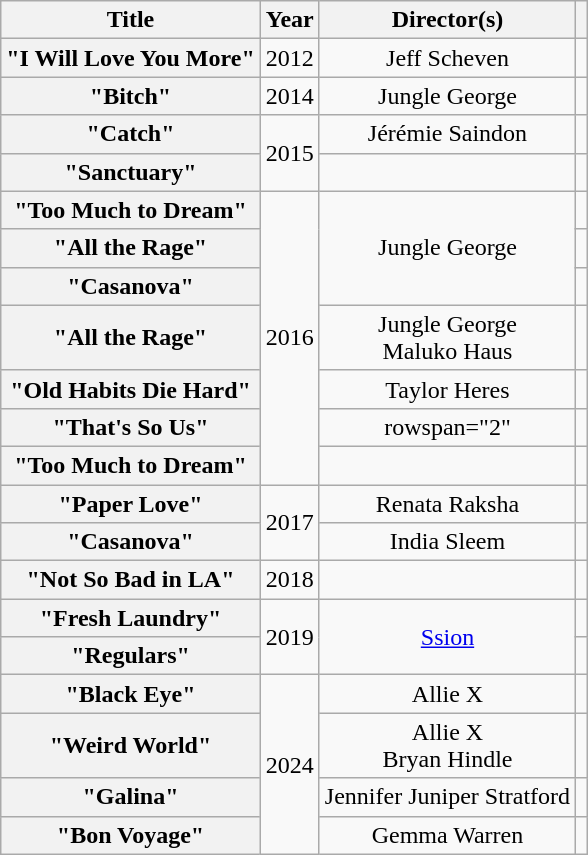<table class="wikitable plainrowheaders" style="text-align:center">
<tr>
<th scope="col">Title</th>
<th scope="col">Year</th>
<th scope="col">Director(s)</th>
<th scope="col"></th>
</tr>
<tr>
<th scope="row">"I Will Love You More"</th>
<td>2012</td>
<td>Jeff Scheven</td>
<td></td>
</tr>
<tr>
<th scope="row">"Bitch"</th>
<td>2014</td>
<td>Jungle George</td>
<td></td>
</tr>
<tr>
<th scope="row">"Catch"</th>
<td rowspan="2">2015</td>
<td>Jérémie Saindon</td>
<td></td>
</tr>
<tr>
<th scope="row">"Sanctuary" </th>
<td></td>
<td></td>
</tr>
<tr>
<th scope="row">"Too Much to Dream"</th>
<td rowspan="7">2016</td>
<td rowspan="3">Jungle George</td>
<td></td>
</tr>
<tr>
<th scope="row">"All the Rage" </th>
<td></td>
</tr>
<tr>
<th scope="row">"Casanova" </th>
<td></td>
</tr>
<tr>
<th scope="row">"All the Rage"</th>
<td>Jungle George<br>Maluko Haus</td>
<td></td>
</tr>
<tr>
<th scope="row">"Old Habits Die Hard" </th>
<td>Taylor Heres</td>
<td></td>
</tr>
<tr>
<th scope="row">"That's So Us" </th>
<td>rowspan="2" </td>
<td></td>
</tr>
<tr>
<th scope="row">"Too Much to Dream" </th>
<td></td>
</tr>
<tr>
<th scope="row">"Paper Love"</th>
<td rowspan="2">2017</td>
<td>Renata Raksha</td>
<td></td>
</tr>
<tr>
<th scope="row">"Casanova" </th>
<td>India Sleem</td>
<td></td>
</tr>
<tr>
<th scope="row">"Not So Bad in LA"</th>
<td>2018</td>
<td></td>
<td></td>
</tr>
<tr>
<th scope="row">"Fresh Laundry"</th>
<td rowspan="2">2019</td>
<td rowspan="2"><a href='#'>Ssion</a></td>
<td></td>
</tr>
<tr>
<th scope="row">"Regulars"</th>
<td></td>
</tr>
<tr>
<th scope="row">"Black Eye"</th>
<td rowspan="4">2024</td>
<td>Allie X</td>
<td></td>
</tr>
<tr>
<th scope="row">"Weird World"</th>
<td>Allie X<br>Bryan Hindle</td>
<td></td>
</tr>
<tr>
<th scope="row">"Galina" </th>
<td>Jennifer Juniper Stratford</td>
<td></td>
</tr>
<tr>
<th scope="row">"Bon Voyage"</th>
<td>Gemma Warren</td>
<td></td>
</tr>
</table>
